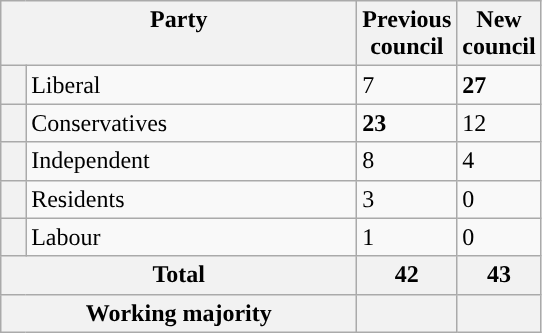<table class="wikitable">
<tr>
<th valign=top colspan="2" style="width: 230px">Party</th>
<th valign=top style="width: 30px">Previous council</th>
<th valign=top style="width: 30px">New council</th>
</tr>
<tr>
<th style="background-color: "></th>
<td>Liberal</td>
<td>7</td>
<td><strong>27</strong></td>
</tr>
<tr>
<th style="background-color: "></th>
<td>Conservatives</td>
<td><strong>23</strong></td>
<td>12</td>
</tr>
<tr>
<th style="background-color: "></th>
<td>Independent</td>
<td>8</td>
<td>4</td>
</tr>
<tr>
<th style="background-color: "></th>
<td>Residents</td>
<td>3</td>
<td>0</td>
</tr>
<tr>
<th style="background-color: "></th>
<td>Labour</td>
<td>1</td>
<td>0</td>
</tr>
<tr>
<th colspan=2>Total</th>
<th style="text-align: center">42</th>
<th colspan=3>43</th>
</tr>
<tr>
<th colspan=2>Working majority</th>
<th></th>
<th></th>
</tr>
</table>
